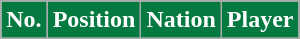<table class="wikitable sortable">
<tr>
<th style="background:#047940; color:#FFFFFF;" scope="col">No.</th>
<th style="background:#047940; color:#FFFFFF;" scope="col">Position</th>
<th style="background:#047940; color:#FFFFFF;" scope="col">Nation</th>
<th style="background:#047940; color:#FFFFFF;" scope="col">Player</th>
</tr>
<tr>
</tr>
</table>
